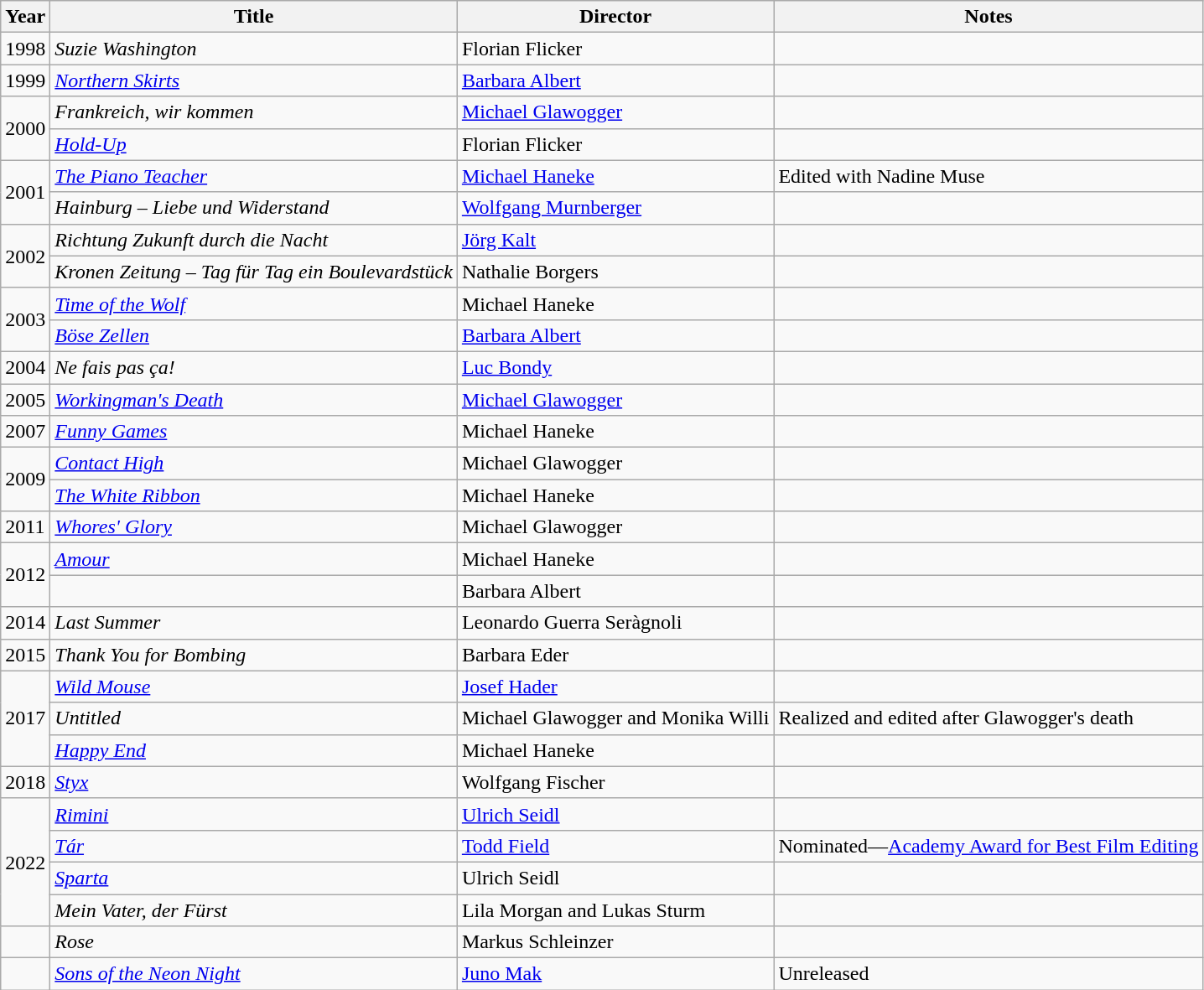<table class="wikitable">
<tr>
<th>Year</th>
<th>Title</th>
<th>Director</th>
<th>Notes</th>
</tr>
<tr>
<td>1998</td>
<td><em>Suzie Washington</em></td>
<td>Florian Flicker</td>
<td></td>
</tr>
<tr>
<td>1999</td>
<td><em><a href='#'>Northern Skirts</a></em></td>
<td><a href='#'>Barbara Albert</a></td>
<td></td>
</tr>
<tr>
<td rowspan="2">2000</td>
<td><em>Frankreich, wir kommen</em></td>
<td><a href='#'>Michael Glawogger</a></td>
<td></td>
</tr>
<tr>
<td><em><a href='#'>Hold-Up</a></em></td>
<td>Florian Flicker</td>
<td></td>
</tr>
<tr>
<td rowspan="2">2001</td>
<td><em><a href='#'>The Piano Teacher</a></em></td>
<td><a href='#'>Michael Haneke</a></td>
<td>Edited with Nadine Muse</td>
</tr>
<tr>
<td><em>Hainburg – Liebe und Widerstand</em></td>
<td><a href='#'>Wolfgang Murnberger</a></td>
<td></td>
</tr>
<tr>
<td rowspan="2">2002</td>
<td><em>Richtung Zukunft durch die Nacht</em></td>
<td><a href='#'>Jörg Kalt</a></td>
<td></td>
</tr>
<tr>
<td><em>Kronen Zeitung – Tag für Tag ein Boulevardstück</em></td>
<td>Nathalie Borgers</td>
<td></td>
</tr>
<tr>
<td rowspan="2">2003</td>
<td><em><a href='#'>Time of the Wolf</a></em></td>
<td>Michael Haneke</td>
<td></td>
</tr>
<tr>
<td><em><a href='#'>Böse Zellen</a></em></td>
<td><a href='#'>Barbara Albert</a></td>
<td></td>
</tr>
<tr>
<td>2004</td>
<td><em>Ne fais pas ça!</em></td>
<td><a href='#'>Luc Bondy</a></td>
<td></td>
</tr>
<tr>
<td>2005</td>
<td><em><a href='#'>Workingman's Death</a></em></td>
<td><a href='#'>Michael Glawogger</a></td>
<td></td>
</tr>
<tr>
<td>2007</td>
<td><em><a href='#'>Funny Games</a></em></td>
<td>Michael Haneke</td>
<td></td>
</tr>
<tr>
<td rowspan="2">2009</td>
<td><em><a href='#'>Contact High</a></em></td>
<td>Michael Glawogger</td>
<td></td>
</tr>
<tr>
<td><em><a href='#'>The White Ribbon</a></em></td>
<td>Michael Haneke</td>
<td></td>
</tr>
<tr>
<td>2011</td>
<td><em><a href='#'>Whores' Glory</a></em></td>
<td>Michael Glawogger</td>
<td></td>
</tr>
<tr>
<td rowspan="2">2012</td>
<td><em><a href='#'>Amour</a></em></td>
<td>Michael Haneke</td>
<td></td>
</tr>
<tr>
<td><em></em></td>
<td>Barbara Albert</td>
<td></td>
</tr>
<tr>
<td>2014</td>
<td><em>Last Summer</em></td>
<td>Leonardo Guerra Seràgnoli</td>
<td></td>
</tr>
<tr>
<td>2015</td>
<td><em>Thank You for Bombing</em></td>
<td>Barbara Eder</td>
<td></td>
</tr>
<tr>
<td rowspan="3">2017</td>
<td><em><a href='#'>Wild Mouse</a></em></td>
<td><a href='#'>Josef Hader</a></td>
<td></td>
</tr>
<tr>
<td><em>Untitled</em></td>
<td>Michael Glawogger and Monika Willi</td>
<td>Realized and edited after Glawogger's death</td>
</tr>
<tr>
<td><em><a href='#'>Happy End</a></em></td>
<td>Michael Haneke</td>
<td></td>
</tr>
<tr>
<td>2018</td>
<td><em><a href='#'>Styx</a></em></td>
<td>Wolfgang Fischer</td>
<td></td>
</tr>
<tr>
<td rowspan="4">2022</td>
<td><em><a href='#'>Rimini</a></em></td>
<td><a href='#'>Ulrich Seidl</a></td>
<td></td>
</tr>
<tr>
<td><em><a href='#'>Tár</a></em></td>
<td><a href='#'>Todd Field</a></td>
<td>Nominated—<a href='#'>Academy Award for Best Film Editing</a></td>
</tr>
<tr>
<td><em><a href='#'>Sparta</a></em></td>
<td>Ulrich Seidl</td>
<td></td>
</tr>
<tr>
<td><em>Mein Vater, der Fürst</em></td>
<td>Lila Morgan and Lukas Sturm</td>
<td></td>
</tr>
<tr>
<td></td>
<td><em>Rose</em></td>
<td>Markus Schleinzer</td>
<td></td>
</tr>
<tr>
<td></td>
<td><em><a href='#'>Sons of the Neon Night</a></em></td>
<td><a href='#'>Juno Mak</a></td>
<td>Unreleased</td>
</tr>
</table>
